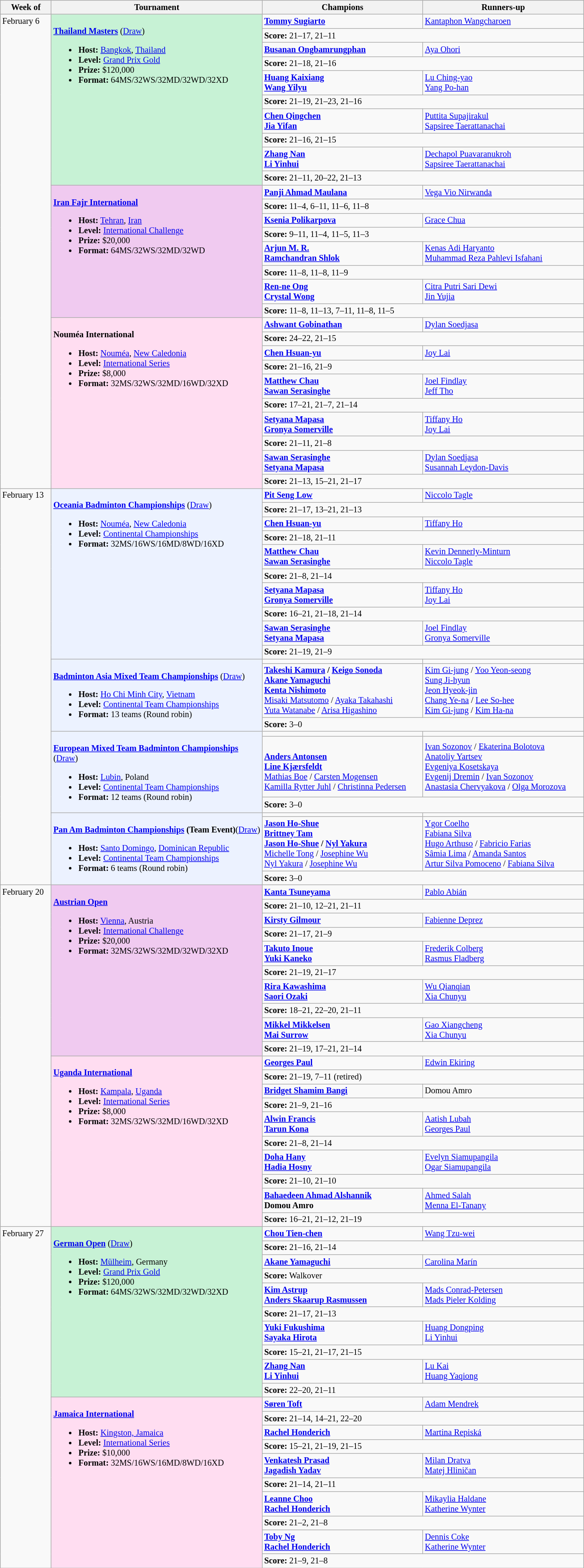<table class=wikitable style=font-size:85%>
<tr>
<th width=75>Week of</th>
<th width=330>Tournament</th>
<th width=250>Champions</th>
<th width=250>Runners-up</th>
</tr>
<tr valign=top>
<td rowspan=28>February 6</td>
<td style="background:#C7F2D5;" rowspan="10"><br><strong><a href='#'>Thailand Masters</a></strong> (<a href='#'>Draw</a>)<ul><li><strong>Host:</strong> <a href='#'>Bangkok</a>, <a href='#'>Thailand</a></li><li><strong>Level:</strong> <a href='#'>Grand Prix Gold</a></li><li><strong>Prize:</strong> $120,000</li><li><strong>Format:</strong> 64MS/32WS/32MD/32WD/32XD</li></ul></td>
<td><strong> <a href='#'>Tommy Sugiarto</a></strong></td>
<td> <a href='#'>Kantaphon Wangcharoen</a></td>
</tr>
<tr>
<td colspan=2><strong>Score:</strong> 21–17, 21–11</td>
</tr>
<tr valign=top>
<td><strong> <a href='#'>Busanan Ongbamrungphan</a></strong></td>
<td> <a href='#'>Aya Ohori</a></td>
</tr>
<tr>
<td colspan=2><strong>Score:</strong> 21–18, 21–16</td>
</tr>
<tr valign=top>
<td><strong> <a href='#'>Huang Kaixiang</a><br> <a href='#'>Wang Yilyu</a></strong></td>
<td> <a href='#'>Lu Ching-yao</a><br> <a href='#'>Yang Po-han</a></td>
</tr>
<tr>
<td colspan=2><strong>Score:</strong> 21–19, 21–23, 21–16</td>
</tr>
<tr valign=top>
<td><strong> <a href='#'>Chen Qingchen</a><br> <a href='#'>Jia Yifan</a></strong></td>
<td> <a href='#'>Puttita Supajirakul</a><br> <a href='#'>Sapsiree Taerattanachai</a></td>
</tr>
<tr>
<td colspan=2><strong>Score:</strong> 21–16, 21–15</td>
</tr>
<tr valign=top>
<td><strong> <a href='#'>Zhang Nan</a><br> <a href='#'>Li Yinhui</a></strong></td>
<td> <a href='#'>Dechapol Puavaranukroh</a><br> <a href='#'>Sapsiree Taerattanachai</a></td>
</tr>
<tr>
<td colspan=2><strong>Score:</strong> 21–11, 20–22, 21–13</td>
</tr>
<tr valign=top>
<td style="background:#F0CAF0;" rowspan="8"><br><strong><a href='#'>Iran Fajr International</a></strong><ul><li><strong>Host:</strong> <a href='#'>Tehran</a>, <a href='#'>Iran</a></li><li><strong>Level:</strong> <a href='#'>International Challenge</a></li><li><strong>Prize:</strong> $20,000</li><li><strong>Format:</strong> 64MS/32WS/32MD/32WD</li></ul></td>
<td><strong> <a href='#'>Panji Ahmad Maulana</a></strong></td>
<td> <a href='#'>Vega Vio Nirwanda</a></td>
</tr>
<tr>
<td colspan=2><strong>Score:</strong> 11–4, 6–11, 11–6, 11–8</td>
</tr>
<tr valign=top>
<td><strong> <a href='#'>Ksenia Polikarpova</a></strong></td>
<td> <a href='#'>Grace Chua</a></td>
</tr>
<tr>
<td colspan=2><strong>Score:</strong> 9–11, 11–4, 11–5, 11–3</td>
</tr>
<tr valign=top>
<td><strong> <a href='#'>Arjun M. R.</a><br> <a href='#'>Ramchandran Shlok</a></strong></td>
<td> <a href='#'>Kenas Adi Haryanto</a><br> <a href='#'>Muhammad Reza Pahlevi Isfahani</a></td>
</tr>
<tr>
<td colspan=2><strong>Score:</strong> 11–8, 11–8, 11–9</td>
</tr>
<tr valign=top>
<td><strong> <a href='#'>Ren-ne Ong</a><br> <a href='#'>Crystal Wong</a></strong></td>
<td> <a href='#'>Citra Putri Sari Dewi</a><br> <a href='#'>Jin Yujia</a></td>
</tr>
<tr>
<td colspan=2><strong>Score:</strong> 11–8, 11–13, 7–11, 11–8, 11–5</td>
</tr>
<tr valign=top>
<td style="background:#FFDDF1;" rowspan="10"><br><strong>Nouméa International</strong><ul><li><strong>Host:</strong> <a href='#'>Nouméa</a>, <a href='#'>New Caledonia</a></li><li><strong>Level:</strong> <a href='#'>International Series</a></li><li><strong>Prize:</strong> $8,000</li><li><strong>Format:</strong> 32MS/32WS/32MD/16WD/32XD</li></ul></td>
<td><strong> <a href='#'>Ashwant Gobinathan</a></strong></td>
<td> <a href='#'>Dylan Soedjasa</a></td>
</tr>
<tr>
<td colspan=2><strong>Score:</strong> 24–22, 21–15</td>
</tr>
<tr valign=top>
<td><strong> <a href='#'>Chen Hsuan-yu</a></strong></td>
<td> <a href='#'>Joy Lai</a></td>
</tr>
<tr>
<td colspan=2><strong>Score:</strong> 21–16, 21–9</td>
</tr>
<tr valign=top>
<td><strong> <a href='#'>Matthew Chau</a><br> <a href='#'>Sawan Serasinghe</a></strong></td>
<td> <a href='#'>Joel Findlay</a><br> <a href='#'>Jeff Tho</a></td>
</tr>
<tr>
<td colspan=2><strong>Score:</strong> 17–21, 21–7, 21–14</td>
</tr>
<tr valign=top>
<td><strong> <a href='#'>Setyana Mapasa</a><br> <a href='#'>Gronya Somerville</a></strong></td>
<td> <a href='#'>Tiffany Ho</a><br> <a href='#'>Joy Lai</a></td>
</tr>
<tr>
<td colspan=2><strong>Score:</strong> 21–11, 21–8</td>
</tr>
<tr valign=top>
<td><strong> <a href='#'>Sawan Serasinghe</a><br> <a href='#'>Setyana Mapasa</a></strong></td>
<td> <a href='#'>Dylan Soedjasa</a><br> <a href='#'>Susannah Leydon-Davis</a></td>
</tr>
<tr>
<td colspan=2><strong>Score:</strong> 21–13, 15–21, 21–17</td>
</tr>
<tr valign=top>
<td rowspan=19>February 13</td>
<td style="background:#ECF2FF;" rowspan="10"><br><strong><a href='#'>Oceania Badminton Championships</a></strong> (<a href='#'>Draw</a>)<ul><li><strong>Host:</strong> <a href='#'>Nouméa</a>, <a href='#'>New Caledonia</a></li><li><strong>Level:</strong> <a href='#'>Continental Championships</a></li><li><strong>Format:</strong> 32MS/16WS/16MD/8WD/16XD</li></ul></td>
<td><strong> <a href='#'>Pit Seng Low</a></strong></td>
<td> <a href='#'>Niccolo Tagle</a></td>
</tr>
<tr>
<td colspan=2><strong>Score:</strong> 21–17, 13–21, 21–13</td>
</tr>
<tr valign=top>
<td><strong> <a href='#'>Chen Hsuan-yu</a></strong></td>
<td> <a href='#'>Tiffany Ho</a></td>
</tr>
<tr>
<td colspan=2><strong>Score:</strong> 21–18, 21–11</td>
</tr>
<tr valign=top>
<td><strong> <a href='#'>Matthew Chau</a><br> <a href='#'>Sawan Serasinghe</a></strong></td>
<td> <a href='#'>Kevin Dennerly-Minturn</a><br> <a href='#'>Niccolo Tagle</a></td>
</tr>
<tr>
<td colspan=2><strong>Score:</strong> 21–8, 21–14</td>
</tr>
<tr valign=top>
<td><strong> <a href='#'>Setyana Mapasa</a><br> <a href='#'>Gronya Somerville</a></strong></td>
<td> <a href='#'>Tiffany Ho</a><br> <a href='#'>Joy Lai</a></td>
</tr>
<tr>
<td colspan=2><strong>Score:</strong> 16–21, 21–18, 21–14</td>
</tr>
<tr valign=top>
<td><strong> <a href='#'>Sawan Serasinghe</a><br> <a href='#'>Setyana Mapasa</a></strong></td>
<td> <a href='#'>Joel Findlay</a><br> <a href='#'>Gronya Somerville</a></td>
</tr>
<tr>
<td colspan=2><strong>Score:</strong> 21–19, 21–9</td>
</tr>
<tr valign=top>
<td style="background:#ECF2FF;" rowspan="3"><br><strong><a href='#'>Badminton Asia Mixed Team Championships</a></strong> (<a href='#'>Draw</a>)<ul><li><strong>Host:</strong> <a href='#'>Ho Chi Minh City</a>, <a href='#'>Vietnam</a></li><li><strong>Level:</strong> <a href='#'>Continental Team Championships</a></li><li><strong>Format:</strong> 13 teams (Round robin)</li></ul></td>
<td><strong></strong></td>
<td></td>
</tr>
<tr>
<td><strong><a href='#'>Takeshi Kamura</a> / <a href='#'>Keigo Sonoda</a></strong><br><strong><a href='#'>Akane Yamaguchi</a></strong><br><strong><a href='#'>Kenta Nishimoto</a></strong><br><a href='#'>Misaki Matsutomo</a> / <a href='#'>Ayaka Takahashi</a><br><a href='#'>Yuta Watanabe</a> / <a href='#'>Arisa Higashino</a></td>
<td><a href='#'>Kim Gi-jung</a> / <a href='#'>Yoo Yeon-seong</a><br><a href='#'>Sung Ji-hyun</a><br><a href='#'>Jeon Hyeok-jin</a><br><a href='#'>Chang Ye-na</a> / <a href='#'>Lee So-hee</a><br><a href='#'>Kim Gi-jung</a> / <a href='#'>Kim Ha-na</a></td>
</tr>
<tr>
<td colspan=2><strong>Score:</strong> 3–0</td>
</tr>
<tr valign=top>
<td style="background:#ECF2FF;" rowspan="3"><br><strong><a href='#'>European Mixed Team Badminton Championships</a></strong> (<a href='#'>Draw</a>)<ul><li><strong>Host:</strong> <a href='#'>Lubin</a>, Poland</li><li><strong>Level:</strong> <a href='#'>Continental Team Championships</a></li><li><strong>Format:</strong> 12 teams (Round robin)</li></ul></td>
<td><strong></strong></td>
<td></td>
</tr>
<tr>
<td><br><strong><a href='#'>Anders Antonsen</a></strong><br><strong><a href='#'>Line Kjærsfeldt</a></strong><br><a href='#'>Mathias Boe</a> / <a href='#'>Carsten Mogensen</a><br><a href='#'>Kamilla Rytter Juhl</a> / <a href='#'>Christinna Pedersen</a></td>
<td><a href='#'>Ivan Sozonov</a> / <a href='#'>Ekaterina Bolotova</a><br><a href='#'>Anatoliy Yartsev</a><br><a href='#'>Evgeniya Kosetskaya</a><br><a href='#'>Evgenij Dremin</a> / <a href='#'>Ivan Sozonov</a><br><a href='#'>Anastasia Chervyakova</a> / <a href='#'>Olga Morozova</a></td>
</tr>
<tr>
<td colspan=2><strong>Score:</strong> 3–0</td>
</tr>
<tr valign=top>
<td style="background:#ECF2FF;" rowspan="3"><br><strong><a href='#'>Pan Am Badminton Championships</a> (Team Event)</strong>(<a href='#'>Draw</a>)<ul><li><strong>Host:</strong> <a href='#'>Santo Domingo</a>, <a href='#'>Dominican Republic</a></li><li><strong>Level:</strong> <a href='#'>Continental Team Championships</a></li><li><strong>Format:</strong> 6 teams (Round robin)</li></ul></td>
<td><strong></strong></td>
<td></td>
</tr>
<tr>
<td><strong><a href='#'>Jason Ho-Shue</a></strong><br><strong><a href='#'>Brittney Tam</a></strong><br><strong><a href='#'>Jason Ho-Shue</a> / <a href='#'>Nyl Yakura</a></strong><br><a href='#'>Michelle Tong</a> / <a href='#'>Josephine Wu</a><br><a href='#'>Nyl Yakura</a> / <a href='#'>Josephine Wu</a></td>
<td><a href='#'>Ygor Coelho</a><br><a href='#'>Fabiana Silva</a><br><a href='#'>Hugo Arthuso</a> / <a href='#'>Fabricio Farias</a><br><a href='#'>Sâmia Lima</a> / <a href='#'>Amanda Santos</a><br><a href='#'>Artur Silva Pomoceno</a> / <a href='#'>Fabiana Silva</a></td>
</tr>
<tr>
<td colspan=2><strong>Score:</strong> 3–0</td>
</tr>
<tr valign=top>
<td rowspan=20>February 20</td>
<td style="background:#F0CAF0;" rowspan="10"><br><strong> <a href='#'>Austrian Open</a></strong><ul><li><strong>Host:</strong> <a href='#'>Vienna</a>, Austria</li><li><strong>Level:</strong> <a href='#'>International Challenge</a></li><li><strong>Prize:</strong> $20,000</li><li><strong>Format:</strong> 32MS/32WS/32MD/32WD/32XD</li></ul></td>
<td><strong> <a href='#'>Kanta Tsuneyama</a></strong></td>
<td> <a href='#'>Pablo Abián</a></td>
</tr>
<tr>
<td colspan=2><strong>Score:</strong> 21–10, 12–21, 21–11</td>
</tr>
<tr valign=top>
<td><strong> <a href='#'>Kirsty Gilmour</a></strong></td>
<td> <a href='#'>Fabienne Deprez</a></td>
</tr>
<tr>
<td colspan=2><strong>Score:</strong> 21–17, 21–9</td>
</tr>
<tr valign=top>
<td><strong> <a href='#'>Takuto Inoue</a><br> <a href='#'>Yuki Kaneko</a></strong></td>
<td> <a href='#'>Frederik Colberg</a><br> <a href='#'>Rasmus Fladberg</a></td>
</tr>
<tr>
<td colspan=2><strong>Score:</strong> 21–19, 21–17</td>
</tr>
<tr valign=top>
<td><strong> <a href='#'>Rira Kawashima</a><br> <a href='#'>Saori Ozaki</a></strong></td>
<td> <a href='#'>Wu Qianqian</a><br> <a href='#'>Xia Chunyu</a></td>
</tr>
<tr>
<td colspan=2><strong>Score:</strong> 18–21, 22–20, 21–11</td>
</tr>
<tr valign=top>
<td><strong> <a href='#'>Mikkel Mikkelsen</a><br> <a href='#'>Mai Surrow</a></strong></td>
<td> <a href='#'>Gao Xiangcheng</a><br> <a href='#'>Xia Chunyu</a></td>
</tr>
<tr>
<td colspan=2><strong>Score:</strong> 21–19, 17–21, 21–14</td>
</tr>
<tr valign=top>
<td style="background:#FFDDF1;" rowspan="10"><br><strong><a href='#'>Uganda International</a></strong><ul><li><strong>Host:</strong> <a href='#'>Kampala</a>, <a href='#'>Uganda</a></li><li><strong>Level:</strong> <a href='#'>International Series</a></li><li><strong>Prize:</strong> $8,000</li><li><strong>Format:</strong> 32MS/32WS/32MD/16WD/32XD</li></ul></td>
<td><strong> <a href='#'>Georges Paul</a></strong></td>
<td> <a href='#'>Edwin Ekiring</a></td>
</tr>
<tr>
<td colspan=2><strong>Score:</strong> 21–19, 7–11 (retired)</td>
</tr>
<tr valign=top>
<td><strong> <a href='#'>Bridget Shamim Bangi</a></strong></td>
<td> Domou Amro</td>
</tr>
<tr>
<td colspan=2><strong>Score:</strong> 21–9, 21–16</td>
</tr>
<tr valign=top>
<td><strong> <a href='#'>Alwin Francis</a><br> <a href='#'>Tarun Kona</a></strong></td>
<td> <a href='#'>Aatish Lubah</a><br> <a href='#'>Georges Paul</a></td>
</tr>
<tr>
<td colspan=2><strong>Score:</strong> 21–8, 21–14</td>
</tr>
<tr valign=top>
<td><strong> <a href='#'>Doha Hany</a><br> <a href='#'>Hadia Hosny</a></strong></td>
<td> <a href='#'>Evelyn Siamupangila</a><br> <a href='#'>Ogar Siamupangila</a></td>
</tr>
<tr>
<td colspan=2><strong>Score:</strong> 21–10, 21–10</td>
</tr>
<tr valign=top>
<td><strong> <a href='#'>Bahaedeen Ahmad Alshannik</a><br> Domou Amro</strong></td>
<td> <a href='#'>Ahmed Salah</a><br> <a href='#'>Menna El-Tanany</a></td>
</tr>
<tr>
<td colspan=2><strong>Score:</strong> 16–21, 21–12, 21–19</td>
</tr>
<tr valign=top>
<td rowspan=20>February 27</td>
<td style="background:#C7F2D5;" rowspan="10"><br><strong><a href='#'>German Open</a></strong> (<a href='#'>Draw</a>)<ul><li><strong>Host:</strong> <a href='#'>Mülheim</a>, Germany</li><li><strong>Level:</strong> <a href='#'>Grand Prix Gold</a></li><li><strong>Prize:</strong> $120,000</li><li><strong>Format:</strong> 64MS/32WS/32MD/32WD/32XD</li></ul></td>
<td><strong> <a href='#'>Chou Tien-chen</a></strong></td>
<td> <a href='#'>Wang Tzu-wei</a></td>
</tr>
<tr>
<td colspan=2><strong>Score:</strong> 21–16, 21–14</td>
</tr>
<tr valign=top>
<td><strong> <a href='#'>Akane Yamaguchi</a></strong></td>
<td> <a href='#'>Carolina Marín</a></td>
</tr>
<tr>
<td colspan=2><strong>Score:</strong> Walkover</td>
</tr>
<tr valign=top>
<td><strong> <a href='#'>Kim Astrup</a><br> <a href='#'>Anders Skaarup Rasmussen</a></strong></td>
<td> <a href='#'>Mads Conrad-Petersen</a><br> <a href='#'>Mads Pieler Kolding</a></td>
</tr>
<tr>
<td colspan=2><strong>Score:</strong> 21–17, 21–13</td>
</tr>
<tr valign=top>
<td><strong> <a href='#'>Yuki Fukushima</a><br> <a href='#'>Sayaka Hirota</a></strong></td>
<td> <a href='#'>Huang Dongping</a><br> <a href='#'>Li Yinhui</a></td>
</tr>
<tr>
<td colspan=2><strong>Score:</strong> 15–21, 21–17, 21–15</td>
</tr>
<tr valign=top>
<td><strong> <a href='#'>Zhang Nan</a><br> <a href='#'>Li Yinhui</a></strong></td>
<td> <a href='#'>Lu Kai</a><br> <a href='#'>Huang Yaqiong</a></td>
</tr>
<tr>
<td colspan=2><strong>Score:</strong> 22–20, 21–11</td>
</tr>
<tr valign=top>
<td style="background:#FFDDF1;" rowspan="10"><br><strong><a href='#'>Jamaica International</a></strong><ul><li><strong>Host:</strong> <a href='#'>Kingston, Jamaica</a></li><li><strong>Level:</strong> <a href='#'>International Series</a></li><li><strong>Prize:</strong> $10,000</li><li><strong>Format:</strong> 32MS/16WS/16MD/8WD/16XD</li></ul></td>
<td><strong> <a href='#'>Søren Toft</a></strong></td>
<td> <a href='#'>Adam Mendrek</a></td>
</tr>
<tr>
<td colspan=2><strong>Score:</strong> 21–14, 14–21, 22–20</td>
</tr>
<tr valign=top>
<td><strong> <a href='#'>Rachel Honderich</a></strong></td>
<td> <a href='#'>Martina Repiská</a></td>
</tr>
<tr>
<td colspan=2><strong>Score:</strong> 15–21, 21–19, 21–15</td>
</tr>
<tr valign=top>
<td><strong> <a href='#'>Venkatesh Prasad</a><br> <a href='#'>Jagadish Yadav</a></strong></td>
<td> <a href='#'>Milan Dratva</a><br> <a href='#'>Matej Hliničan</a></td>
</tr>
<tr>
<td colspan=2><strong>Score:</strong> 21–14, 21–11</td>
</tr>
<tr valign=top>
<td><strong> <a href='#'>Leanne Choo</a><br> <a href='#'>Rachel Honderich</a></strong></td>
<td> <a href='#'>Mikaylia Haldane</a><br> <a href='#'>Katherine Wynter</a></td>
</tr>
<tr>
<td colspan=2><strong>Score:</strong> 21–2, 21–8</td>
</tr>
<tr valign=top>
<td><strong> <a href='#'>Toby Ng</a><br> <a href='#'>Rachel Honderich</a></strong></td>
<td> <a href='#'>Dennis Coke</a><br> <a href='#'>Katherine Wynter</a></td>
</tr>
<tr>
<td colspan=2><strong>Score:</strong> 21–9, 21–8</td>
</tr>
</table>
